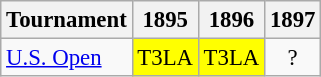<table class="wikitable" style="font-size:95%;text-align:center;">
<tr>
<th>Tournament</th>
<th>1895</th>
<th>1896</th>
<th>1897</th>
</tr>
<tr>
<td align=left><a href='#'>U.S. Open</a></td>
<td style="background:yellow;">T3<span>LA</span></td>
<td style="background:yellow;">T3<span>LA</span></td>
<td>?</td>
</tr>
</table>
